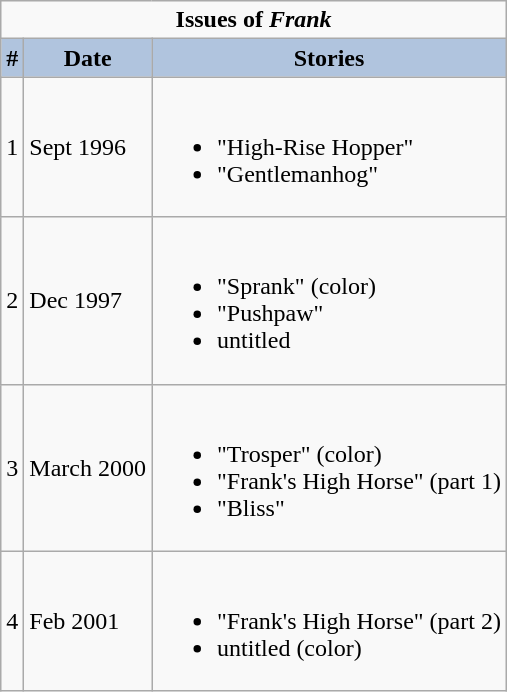<table class="wikitable">
<tr>
<td colspan="4" style="text-align:center;font-weight:bold; ">Issues of <em>Frank</em></td>
</tr>
<tr>
<th style="background:#B0C4DE;">#</th>
<th style="background:#B0C4DE;">Date</th>
<th style="background:#B0C4DE;">Stories</th>
</tr>
<tr>
<td>1</td>
<td>Sept 1996</td>
<td><br><ul><li>"High-Rise Hopper"</li><li>"Gentlemanhog"</li></ul></td>
</tr>
<tr>
<td>2</td>
<td>Dec 1997</td>
<td><br><ul><li>"Sprank" (color)</li><li>"Pushpaw"</li><li>untitled</li></ul></td>
</tr>
<tr>
<td>3</td>
<td>March 2000</td>
<td><br><ul><li>"Trosper" (color)</li><li>"Frank's High Horse" (part 1)</li><li>"Bliss"</li></ul></td>
</tr>
<tr>
<td>4</td>
<td>Feb 2001</td>
<td><br><ul><li>"Frank's High Horse" (part 2)</li><li>untitled (color)</li></ul></td>
</tr>
</table>
